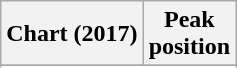<table class="wikitable sortable plainrowheaders" style="text-align:center;">
<tr>
<th>Chart (2017)</th>
<th>Peak <br> position</th>
</tr>
<tr>
</tr>
<tr>
</tr>
<tr>
</tr>
</table>
